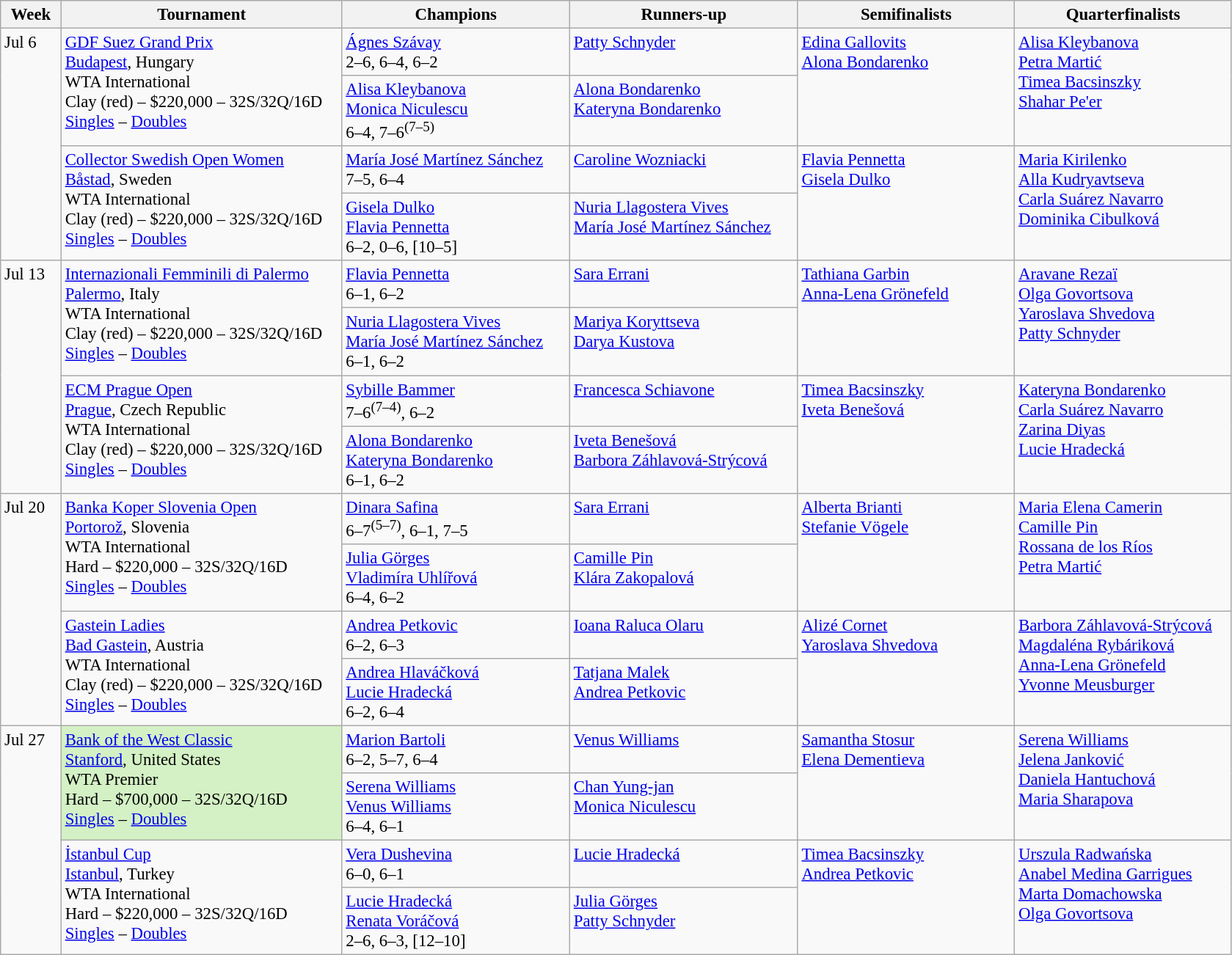<table class=wikitable style=font-size:95%>
<tr>
<th style="width:48px;">Week</th>
<th style="width:248px;">Tournament</th>
<th style="width:200px;">Champions</th>
<th style="width:200px;">Runners-up</th>
<th style="width:190px;">Semifinalists</th>
<th style="width:190px;">Quarterfinalists</th>
</tr>
<tr valign=top>
<td rowspan=4>Jul 6</td>
<td rowspan=2><a href='#'>GDF Suez Grand Prix</a><br><a href='#'>Budapest</a>, Hungary<br>WTA International<br>Clay (red) – $220,000 – 32S/32Q/16D<br><a href='#'>Singles</a> – <a href='#'>Doubles</a></td>
<td> <a href='#'>Ágnes Szávay</a><br>2–6, 6–4, 6–2</td>
<td> <a href='#'>Patty Schnyder</a></td>
<td rowspan=2> <a href='#'>Edina Gallovits</a><br> <a href='#'>Alona Bondarenko</a></td>
<td rowspan=2> <a href='#'>Alisa Kleybanova</a> <br> <a href='#'>Petra Martić</a><br> <a href='#'>Timea Bacsinszky</a><br> <a href='#'>Shahar Pe'er</a></td>
</tr>
<tr valign=top>
<td> <a href='#'>Alisa Kleybanova</a> <br> <a href='#'>Monica Niculescu</a> <br>6–4, 7–6<sup>(7–5)</sup></td>
<td> <a href='#'>Alona Bondarenko</a> <br> <a href='#'>Kateryna Bondarenko</a></td>
</tr>
<tr valign=top>
<td rowspan=2><a href='#'>Collector Swedish Open Women</a><br><a href='#'>Båstad</a>, Sweden<br>WTA International <br>Clay (red) – $220,000 – 32S/32Q/16D<br><a href='#'>Singles</a> – <a href='#'>Doubles</a></td>
<td> <a href='#'>María José Martínez Sánchez</a><br> 7–5, 6–4</td>
<td> <a href='#'>Caroline Wozniacki</a></td>
<td rowspan=2> <a href='#'>Flavia Pennetta</a> <br>  <a href='#'>Gisela Dulko</a></td>
<td rowspan=2> <a href='#'>Maria Kirilenko</a> <br> <a href='#'>Alla Kudryavtseva</a> <br> <a href='#'>Carla Suárez Navarro</a><br> <a href='#'>Dominika Cibulková</a></td>
</tr>
<tr valign=top>
<td> <a href='#'>Gisela Dulko</a> <br>  <a href='#'>Flavia Pennetta</a> <br> 6–2, 0–6, [10–5]</td>
<td> <a href='#'>Nuria Llagostera Vives</a> <br>  <a href='#'>María José Martínez Sánchez</a></td>
</tr>
<tr valign=top>
<td rowspan=4>Jul 13</td>
<td rowspan=2><a href='#'>Internazionali Femminili di Palermo</a><br><a href='#'>Palermo</a>, Italy<br>WTA International<br>Clay (red) – $220,000 – 32S/32Q/16D<br><a href='#'>Singles</a> – <a href='#'>Doubles</a></td>
<td> <a href='#'>Flavia Pennetta</a><br>6–1, 6–2</td>
<td> <a href='#'>Sara Errani</a></td>
<td rowspan=2> <a href='#'>Tathiana Garbin</a><br> <a href='#'>Anna-Lena Grönefeld</a></td>
<td rowspan=2> <a href='#'>Aravane Rezaï</a><br> <a href='#'>Olga Govortsova</a><br> <a href='#'>Yaroslava Shvedova</a><br> <a href='#'>Patty Schnyder</a></td>
</tr>
<tr valign=top>
<td> <a href='#'>Nuria Llagostera Vives</a> <br>  <a href='#'>María José Martínez Sánchez</a><br>6–1, 6–2</td>
<td> <a href='#'>Mariya Koryttseva</a> <br>  <a href='#'>Darya Kustova</a></td>
</tr>
<tr valign=top>
<td rowspan=2><a href='#'>ECM Prague Open</a><br> <a href='#'>Prague</a>, Czech Republic<br>WTA International <br>Clay (red) – $220,000 – 32S/32Q/16D<br><a href='#'>Singles</a> – <a href='#'>Doubles</a></td>
<td> <a href='#'>Sybille Bammer</a><br>7–6<sup>(7–4)</sup>, 6–2</td>
<td> <a href='#'>Francesca Schiavone</a></td>
<td rowspan=2> <a href='#'>Timea Bacsinszky</a> <br>  <a href='#'>Iveta Benešová</a></td>
<td rowspan=2> <a href='#'>Kateryna Bondarenko</a><br> <a href='#'>Carla Suárez Navarro</a><br> <a href='#'>Zarina Diyas</a><br> <a href='#'>Lucie Hradecká</a></td>
</tr>
<tr valign=top>
<td> <a href='#'>Alona Bondarenko</a> <br>  <a href='#'>Kateryna Bondarenko</a><br>6–1, 6–2</td>
<td> <a href='#'>Iveta Benešová</a> <br>  <a href='#'>Barbora Záhlavová-Strýcová</a></td>
</tr>
<tr valign=top>
<td rowspan=4>Jul 20</td>
<td rowspan=2><a href='#'>Banka Koper Slovenia Open</a><br><a href='#'>Portorož</a>, Slovenia<br>WTA International<br>Hard – $220,000 – 32S/32Q/16D <br><a href='#'>Singles</a> – <a href='#'>Doubles</a></td>
<td> <a href='#'>Dinara Safina</a><br>6–7<sup>(5–7)</sup>, 6–1, 7–5</td>
<td> <a href='#'>Sara Errani</a></td>
<td rowspan=2> <a href='#'>Alberta Brianti</a><br> <a href='#'>Stefanie Vögele</a></td>
<td rowspan=2> <a href='#'>Maria Elena Camerin</a><br> <a href='#'>Camille Pin</a><br>  <a href='#'>Rossana de los Ríos</a><br> <a href='#'>Petra Martić</a></td>
</tr>
<tr valign=top>
<td> <a href='#'>Julia Görges</a> <br> <a href='#'>Vladimíra Uhlířová</a><br>6–4, 6–2</td>
<td> <a href='#'>Camille Pin</a> <br> <a href='#'>Klára Zakopalová</a></td>
</tr>
<tr valign=top>
<td rowspan=2><a href='#'>Gastein Ladies</a><br> <a href='#'>Bad Gastein</a>, Austria<br>WTA International<br>Clay (red) – $220,000 – 32S/32Q/16D <br> <a href='#'>Singles</a> – <a href='#'>Doubles</a></td>
<td> <a href='#'>Andrea Petkovic</a><br>6–2, 6–3</td>
<td> <a href='#'>Ioana Raluca Olaru</a></td>
<td rowspan=2> <a href='#'>Alizé Cornet</a><br> <a href='#'>Yaroslava Shvedova</a></td>
<td rowspan=2> <a href='#'>Barbora Záhlavová-Strýcová</a><br> <a href='#'>Magdaléna Rybáriková</a><br> <a href='#'>Anna-Lena Grönefeld</a><br> <a href='#'>Yvonne Meusburger</a></td>
</tr>
<tr valign=top>
<td> <a href='#'>Andrea Hlaváčková</a> <br> <a href='#'>Lucie Hradecká</a><br> 6–2, 6–4</td>
<td> <a href='#'>Tatjana Malek</a> <br> <a href='#'>Andrea Petkovic</a></td>
</tr>
<tr valign=top>
<td rowspan=4>Jul 27</td>
<td style="background:#d4f1c5;" rowspan=2><a href='#'>Bank of the West Classic</a><br><a href='#'>Stanford</a>, United States<br>WTA Premier<br>Hard – $700,000 – 32S/32Q/16D <br> <a href='#'>Singles</a> – <a href='#'>Doubles</a></td>
<td> <a href='#'>Marion Bartoli</a><br>6–2, 5–7, 6–4</td>
<td> <a href='#'>Venus Williams</a></td>
<td rowspan=2> <a href='#'>Samantha Stosur</a><br> <a href='#'>Elena Dementieva</a></td>
<td rowspan=2> <a href='#'>Serena Williams</a><br> <a href='#'>Jelena Janković</a><br> <a href='#'>Daniela Hantuchová</a><br> <a href='#'>Maria Sharapova</a></td>
</tr>
<tr valign=top>
<td> <a href='#'>Serena Williams</a> <br>  <a href='#'>Venus Williams</a><br>6–4, 6–1</td>
<td> <a href='#'>Chan Yung-jan</a> <br>  <a href='#'>Monica Niculescu</a></td>
</tr>
<tr valign=top>
<td rowspan=2><a href='#'>İstanbul Cup</a><br> <a href='#'>Istanbul</a>, Turkey<br>WTA International<br>Hard – $220,000 – 32S/32Q/16D <br><a href='#'>Singles</a> – <a href='#'>Doubles</a></td>
<td> <a href='#'>Vera Dushevina</a><br>6–0, 6–1</td>
<td> <a href='#'>Lucie Hradecká</a></td>
<td rowspan=2> <a href='#'>Timea Bacsinszky</a><br> <a href='#'>Andrea Petkovic</a></td>
<td rowspan=2> <a href='#'>Urszula Radwańska</a><br> <a href='#'>Anabel Medina Garrigues</a> <br>  <a href='#'>Marta Domachowska</a><br> <a href='#'>Olga Govortsova</a></td>
</tr>
<tr valign=top>
<td> <a href='#'>Lucie Hradecká</a> <br>  <a href='#'>Renata Voráčová</a><br>2–6, 6–3, [12–10]</td>
<td> <a href='#'>Julia Görges</a> <br> <a href='#'>Patty Schnyder</a></td>
</tr>
</table>
